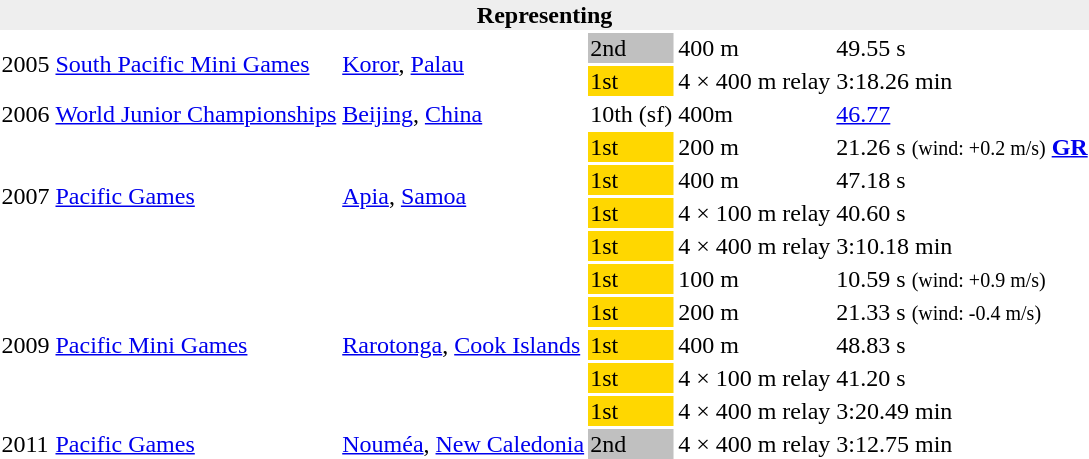<table>
<tr>
<th bgcolor="#eeeeee" colspan="6">Representing </th>
</tr>
<tr>
<td rowspan=2>2005</td>
<td rowspan=2><a href='#'>South Pacific Mini Games</a></td>
<td rowspan=2><a href='#'>Koror</a>, <a href='#'>Palau</a></td>
<td bgcolor=silver>2nd</td>
<td>400 m</td>
<td>49.55 s</td>
</tr>
<tr>
<td bgcolor=gold>1st</td>
<td>4 × 400 m relay</td>
<td>3:18.26 min</td>
</tr>
<tr>
<td>2006</td>
<td><a href='#'>World Junior Championships</a></td>
<td><a href='#'>Beijing</a>, <a href='#'>China</a></td>
<td>10th (sf)</td>
<td>400m</td>
<td><a href='#'>46.77</a></td>
</tr>
<tr>
<td rowspan=4>2007</td>
<td rowspan=4><a href='#'>Pacific Games</a></td>
<td rowspan=4><a href='#'>Apia</a>, <a href='#'>Samoa</a></td>
<td bgcolor=gold>1st</td>
<td>200 m</td>
<td>21.26 s <small>(wind: +0.2 m/s)</small> <strong><a href='#'>GR</a></strong></td>
</tr>
<tr>
<td bgcolor=gold>1st</td>
<td>400 m</td>
<td>47.18 s</td>
</tr>
<tr>
<td bgcolor=gold>1st</td>
<td>4 × 100 m relay</td>
<td>40.60 s</td>
</tr>
<tr>
<td bgcolor=gold>1st</td>
<td>4 × 400 m relay</td>
<td>3:10.18 min</td>
</tr>
<tr>
<td rowspan=5>2009</td>
<td rowspan=5><a href='#'>Pacific Mini Games</a></td>
<td rowspan=5><a href='#'>Rarotonga</a>, <a href='#'>Cook Islands</a></td>
<td bgcolor=gold>1st</td>
<td>100 m</td>
<td>10.59 s <small>(wind: +0.9 m/s)</small></td>
</tr>
<tr>
<td bgcolor=gold>1st</td>
<td>200 m</td>
<td>21.33 s <small>(wind: -0.4 m/s)</small></td>
</tr>
<tr>
<td bgcolor=gold>1st</td>
<td>400 m</td>
<td>48.83 s</td>
</tr>
<tr>
<td bgcolor=gold>1st</td>
<td>4 × 100 m relay</td>
<td>41.20 s</td>
</tr>
<tr>
<td bgcolor=gold>1st</td>
<td>4 × 400 m relay</td>
<td>3:20.49 min</td>
</tr>
<tr>
<td>2011</td>
<td><a href='#'>Pacific Games</a></td>
<td><a href='#'>Nouméa</a>, <a href='#'>New Caledonia</a></td>
<td bgcolor=silver>2nd</td>
<td>4 × 400 m relay</td>
<td>3:12.75 min</td>
</tr>
</table>
